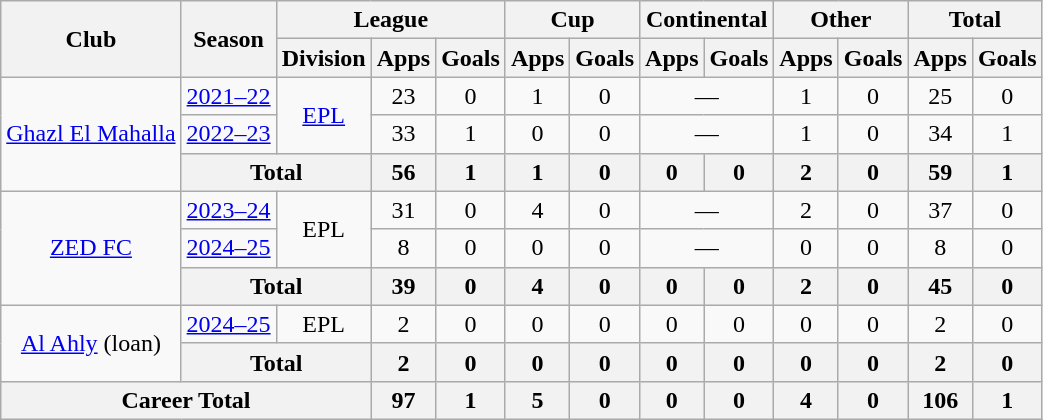<table class="wikitable" style="text-align: center">
<tr>
<th rowspan="2">Club</th>
<th rowspan="2">Season</th>
<th colspan="3">League</th>
<th colspan="2">Cup</th>
<th colspan="2">Continental</th>
<th colspan="2">Other</th>
<th colspan="2">Total</th>
</tr>
<tr>
<th>Division</th>
<th>Apps</th>
<th>Goals</th>
<th>Apps</th>
<th>Goals</th>
<th>Apps</th>
<th>Goals</th>
<th>Apps</th>
<th>Goals</th>
<th>Apps</th>
<th>Goals</th>
</tr>
<tr>
<td rowspan="3"><a href='#'>Ghazl El Mahalla</a></td>
<td><a href='#'>2021–22</a></td>
<td rowspan="2"><a href='#'>EPL</a></td>
<td>23</td>
<td>0</td>
<td>1</td>
<td>0</td>
<td colspan="2">—</td>
<td>1</td>
<td>0</td>
<td>25</td>
<td>0</td>
</tr>
<tr>
<td><a href='#'>2022–23</a></td>
<td>33</td>
<td>1</td>
<td>0</td>
<td>0</td>
<td colspan="2">—</td>
<td>1</td>
<td>0</td>
<td>34</td>
<td>1</td>
</tr>
<tr>
<th colspan="2">Total</th>
<th>56</th>
<th>1</th>
<th>1</th>
<th>0</th>
<th>0</th>
<th>0</th>
<th>2</th>
<th>0</th>
<th>59</th>
<th>1</th>
</tr>
<tr>
<td rowspan="3"><a href='#'>ZED FC</a></td>
<td><a href='#'>2023–24</a></td>
<td rowspan="2">EPL</td>
<td>31</td>
<td>0</td>
<td>4</td>
<td>0</td>
<td colspan="2">—</td>
<td>2</td>
<td>0</td>
<td>37</td>
<td>0</td>
</tr>
<tr>
<td><a href='#'>2024–25</a></td>
<td>8</td>
<td>0</td>
<td>0</td>
<td>0</td>
<td colspan="2">—</td>
<td>0</td>
<td>0</td>
<td>8</td>
<td>0</td>
</tr>
<tr>
<th colspan="2">Total</th>
<th>39</th>
<th>0</th>
<th>4</th>
<th>0</th>
<th>0</th>
<th>0</th>
<th>2</th>
<th>0</th>
<th>45</th>
<th>0</th>
</tr>
<tr>
<td rowspan="2"><a href='#'>Al Ahly</a> (loan)</td>
<td><a href='#'>2024–25</a></td>
<td rowspan="1">EPL</td>
<td>2</td>
<td>0</td>
<td>0</td>
<td>0</td>
<td>0</td>
<td>0</td>
<td>0</td>
<td>0</td>
<td>2</td>
<td>0</td>
</tr>
<tr>
<th colspan="2">Total</th>
<th>2</th>
<th>0</th>
<th>0</th>
<th>0</th>
<th>0</th>
<th>0</th>
<th>0</th>
<th>0</th>
<th>2</th>
<th>0</th>
</tr>
<tr>
<th colspan="3">Career Total</th>
<th>97</th>
<th>1</th>
<th>5</th>
<th>0</th>
<th>0</th>
<th>0</th>
<th>4</th>
<th>0</th>
<th>106</th>
<th>1</th>
</tr>
</table>
